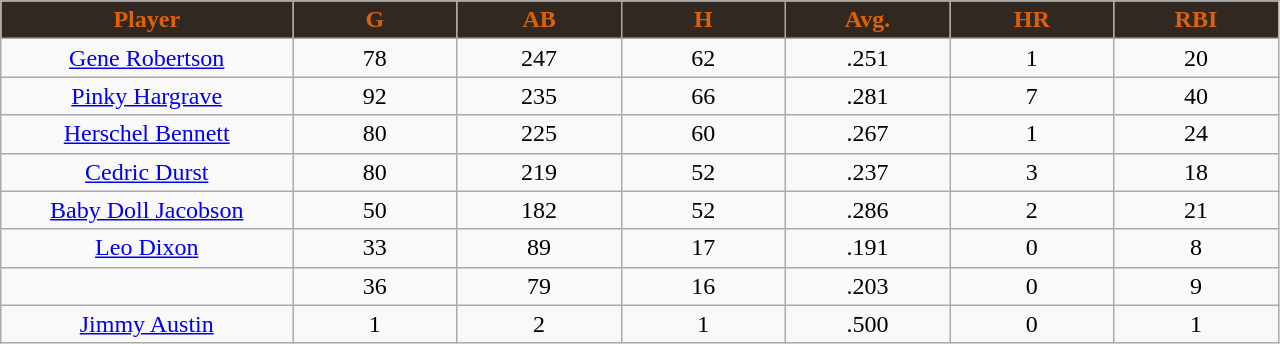<table class="wikitable sortable">
<tr>
<th style="background:#312821;color:#de6108;" width="16%">Player</th>
<th style="background:#312821;color:#de6108;" width="9%">G</th>
<th style="background:#312821;color:#de6108;" width="9%">AB</th>
<th style="background:#312821;color:#de6108;" width="9%">H</th>
<th style="background:#312821;color:#de6108;" width="9%">Avg.</th>
<th style="background:#312821;color:#de6108;" width="9%">HR</th>
<th style="background:#312821;color:#de6108;" width="9%">RBI</th>
</tr>
<tr align="center">
<td><a href='#'>Gene Robertson</a></td>
<td>78</td>
<td>247</td>
<td>62</td>
<td>.251</td>
<td>1</td>
<td>20</td>
</tr>
<tr align=center>
<td><a href='#'>Pinky Hargrave</a></td>
<td>92</td>
<td>235</td>
<td>66</td>
<td>.281</td>
<td>7</td>
<td>40</td>
</tr>
<tr align=center>
<td><a href='#'>Herschel Bennett</a></td>
<td>80</td>
<td>225</td>
<td>60</td>
<td>.267</td>
<td>1</td>
<td>24</td>
</tr>
<tr align=center>
<td><a href='#'>Cedric Durst</a></td>
<td>80</td>
<td>219</td>
<td>52</td>
<td>.237</td>
<td>3</td>
<td>18</td>
</tr>
<tr align=center>
<td><a href='#'>Baby Doll Jacobson</a></td>
<td>50</td>
<td>182</td>
<td>52</td>
<td>.286</td>
<td>2</td>
<td>21</td>
</tr>
<tr align=center>
<td><a href='#'>Leo Dixon</a></td>
<td>33</td>
<td>89</td>
<td>17</td>
<td>.191</td>
<td>0</td>
<td>8</td>
</tr>
<tr align=center>
<td></td>
<td>36</td>
<td>79</td>
<td>16</td>
<td>.203</td>
<td>0</td>
<td>9</td>
</tr>
<tr align="center">
<td><a href='#'>Jimmy Austin</a></td>
<td>1</td>
<td>2</td>
<td>1</td>
<td>.500</td>
<td>0</td>
<td>1</td>
</tr>
</table>
